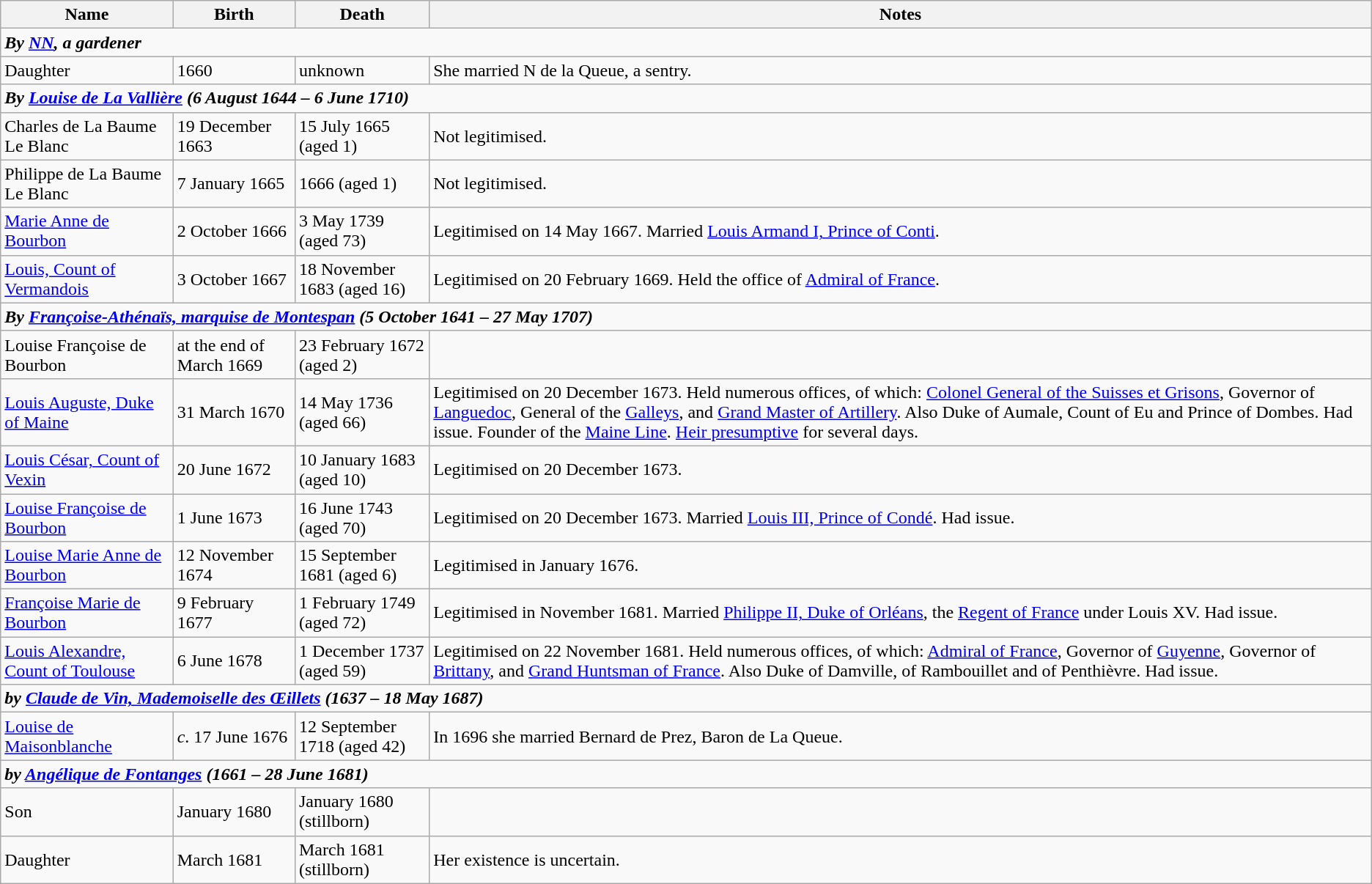<table class="wikitable">
<tr>
<th>Name</th>
<th>Birth</th>
<th>Death</th>
<th>Notes</th>
</tr>
<tr>
<td colspan=4><strong><em>By <a href='#'>NN</a>, a gardener</em></strong></td>
</tr>
<tr>
<td>Daughter</td>
<td>1660</td>
<td>unknown</td>
<td>She married N de la Queue, a sentry.</td>
</tr>
<tr>
<td colspan=4><strong><em>By <a href='#'>Louise de La Vallière</a> (6 August 1644 – 6 June 1710)</em></strong></td>
</tr>
<tr>
<td>Charles de La Baume Le Blanc</td>
<td>19 December 1663</td>
<td>15 July 1665 (aged 1)</td>
<td>Not legitimised.</td>
</tr>
<tr>
<td>Philippe de La Baume Le Blanc</td>
<td>7 January 1665</td>
<td>1666 (aged 1)</td>
<td>Not legitimised.</td>
</tr>
<tr>
<td><a href='#'>Marie Anne de Bourbon</a></td>
<td>2 October 1666</td>
<td>3 May 1739 (aged 73)</td>
<td>Legitimised on 14 May 1667. Married <a href='#'>Louis Armand I, Prince of Conti</a>.</td>
</tr>
<tr>
<td><a href='#'>Louis, Count of Vermandois</a></td>
<td>3 October 1667</td>
<td>18 November 1683 (aged 16)</td>
<td>Legitimised on 20 February 1669. Held the office of <a href='#'>Admiral of France</a>.</td>
</tr>
<tr>
<td colspan=4><strong><em>By <a href='#'>Françoise-Athénaïs, marquise de Montespan</a> (5 October 1641 – 27 May 1707)</em></strong></td>
</tr>
<tr>
<td>Louise Françoise de Bourbon</td>
<td>at the end of March 1669</td>
<td>23 February 1672 (aged 2)</td>
<td></td>
</tr>
<tr>
<td><a href='#'>Louis Auguste, Duke of Maine</a></td>
<td>31 March 1670</td>
<td>14 May 1736 (aged 66)</td>
<td>Legitimised on 20 December 1673. Held numerous offices, of which: <a href='#'>Colonel General of the Suisses et Grisons</a>, Governor of <a href='#'>Languedoc</a>, General of the <a href='#'>Galleys</a>, and <a href='#'>Grand Master of Artillery</a>. Also Duke of Aumale, Count of Eu and Prince of Dombes. Had issue. Founder of the <a href='#'>Maine Line</a>. <a href='#'>Heir presumptive</a> for several days.</td>
</tr>
<tr>
<td><a href='#'>Louis César, Count of Vexin</a></td>
<td>20 June 1672</td>
<td>10 January 1683 (aged 10)</td>
<td>Legitimised on 20 December 1673.</td>
</tr>
<tr>
<td><a href='#'>Louise Françoise de Bourbon</a></td>
<td>1 June 1673</td>
<td>16 June 1743 (aged 70)</td>
<td>Legitimised on 20 December 1673. Married <a href='#'>Louis III, Prince of Condé</a>. Had issue.</td>
</tr>
<tr>
<td><a href='#'>Louise Marie Anne de Bourbon</a></td>
<td>12 November 1674</td>
<td>15 September 1681 (aged 6)</td>
<td>Legitimised in January 1676.</td>
</tr>
<tr>
<td><a href='#'>Françoise Marie de Bourbon</a></td>
<td>9 February 1677</td>
<td>1 February 1749 (aged 72)</td>
<td>Legitimised in November 1681. Married <a href='#'>Philippe II, Duke of Orléans</a>, the <a href='#'>Regent of France</a> under Louis XV. Had issue.</td>
</tr>
<tr>
<td><a href='#'>Louis Alexandre, Count of Toulouse</a></td>
<td>6 June 1678</td>
<td>1 December 1737 (aged 59)</td>
<td>Legitimised on 22 November 1681. Held numerous offices, of which: <a href='#'>Admiral of France</a>, Governor of <a href='#'>Guyenne</a>, Governor of <a href='#'>Brittany</a>, and <a href='#'>Grand Huntsman of France</a>. Also Duke of Damville, of Rambouillet and of Penthièvre. Had issue.</td>
</tr>
<tr>
<td colspan=4><strong><em>by <a href='#'>Claude de Vin, Mademoiselle des Œillets</a> (1637 – 18 May 1687)</em></strong></td>
</tr>
<tr>
<td><a href='#'>Louise de Maisonblanche</a></td>
<td><em>c</em>. 17 June 1676</td>
<td>12 September 1718 (aged 42)</td>
<td>In 1696 she married Bernard de Prez, Baron de La Queue.</td>
</tr>
<tr>
<td colspan=4><strong><em>by <a href='#'>Angélique de Fontanges</a> (1661 – 28 June 1681)</em></strong></td>
</tr>
<tr>
<td>Son</td>
<td>January 1680</td>
<td>January 1680 (stillborn)</td>
<td></td>
</tr>
<tr>
<td>Daughter</td>
<td>March 1681</td>
<td>March 1681 (stillborn)</td>
<td>Her existence is uncertain.</td>
</tr>
</table>
